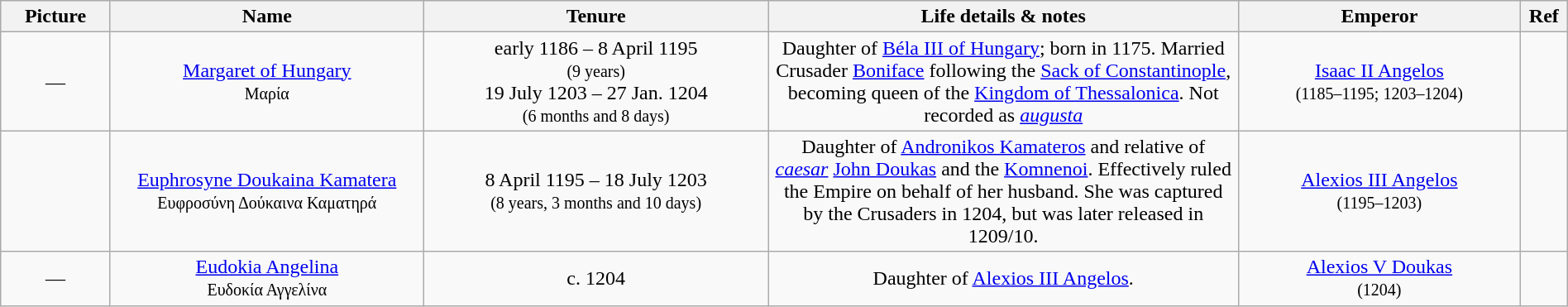<table class="wikitable" style="width:100%; text-align:center;">
<tr>
<th width="7%">Picture</th>
<th width="20%">Name</th>
<th width="22%">Tenure</th>
<th width="30%">Life details & notes</th>
<th width="18%">Emperor</th>
<th width="3%">Ref</th>
</tr>
<tr>
<td>—</td>
<td><a href='#'>Margaret of Hungary</a><br><small>Μαρία</small></td>
<td>early 1186 – 8 April 1195<br><small>(9 years)</small><br>19 July 1203 – 27 Jan. 1204<br><small>(6 months and 8 days)</small></td>
<td>Daughter of <a href='#'>Béla III of Hungary</a>; born in 1175. Married Crusader <a href='#'>Boniface</a> following the <a href='#'>Sack of Constantinople</a>, becoming queen of the <a href='#'>Kingdom of Thessalonica</a>. Not recorded as <em><a href='#'>augusta</a></em></td>
<td><a href='#'>Isaac II Angelos</a><br><small>(1185–1195; 1203–1204)</small></td>
<td></td>
</tr>
<tr>
<td></td>
<td><a href='#'>Euphrosyne Doukaina Kamatera</a><br><small>Ευφροσύνη Δούκαινα Καματηρά</small></td>
<td>8 April 1195 – 18 July 1203<br><small>(8 years, 3 months and 10 days)</small></td>
<td>Daughter of <a href='#'>Andronikos Kamateros</a> and relative of <em><a href='#'>caesar</a></em> <a href='#'>John Doukas</a> and the <a href='#'>Komnenoi</a>. Effectively ruled the Empire on behalf of her husband. She was captured by the Crusaders in 1204, but was later released in 1209/10.</td>
<td><a href='#'>Alexios III Angelos</a><br><small>(1195–1203)</small></td>
<td><br></td>
</tr>
<tr>
<td>—</td>
<td><a href='#'>Eudokia Angelina</a><br><small>Ευδοκία Αγγελίνα</small></td>
<td>c. 1204</td>
<td>Daughter of <a href='#'>Alexios III Angelos</a>.</td>
<td><a href='#'>Alexios V Doukas</a><br><small>(1204)</small></td>
<td></td>
</tr>
</table>
